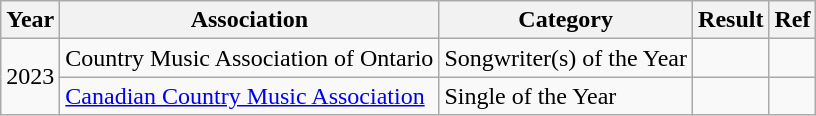<table class="wikitable">
<tr>
<th>Year</th>
<th>Association</th>
<th>Category</th>
<th>Result</th>
<th>Ref</th>
</tr>
<tr>
<td rowspan="2">2023</td>
<td>Country Music Association of Ontario</td>
<td>Songwriter(s) of the Year</td>
<td></td>
<td></td>
</tr>
<tr>
<td><a href='#'>Canadian Country Music Association</a></td>
<td>Single of the Year</td>
<td></td>
<td></td>
</tr>
</table>
